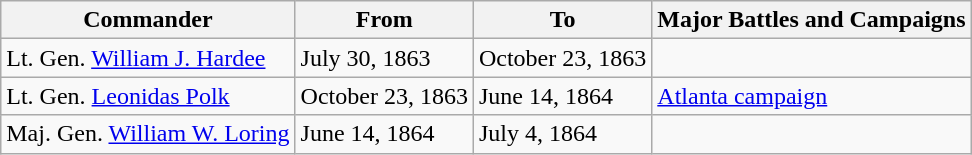<table class="wikitable">
<tr>
<th>Commander</th>
<th>From</th>
<th>To</th>
<th>Major Battles and Campaigns</th>
</tr>
<tr>
<td>Lt. Gen. <a href='#'>William J. Hardee</a></td>
<td>July 30, 1863</td>
<td>October 23, 1863</td>
<td> </td>
</tr>
<tr>
<td>Lt. Gen. <a href='#'>Leonidas Polk</a></td>
<td>October 23, 1863</td>
<td>June 14, 1864</td>
<td><a href='#'>Atlanta campaign</a></td>
</tr>
<tr>
<td>Maj. Gen. <a href='#'>William W. Loring</a></td>
<td>June 14, 1864</td>
<td>July 4, 1864</td>
<td> </td>
</tr>
</table>
